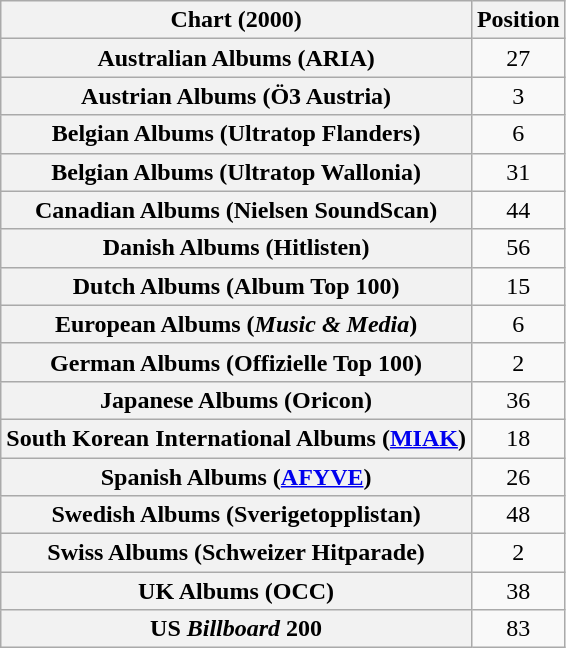<table class="wikitable sortable plainrowheaders" style="text-align:center;">
<tr>
<th>Chart (2000)</th>
<th>Position</th>
</tr>
<tr>
<th scope="row">Australian Albums (ARIA)</th>
<td>27</td>
</tr>
<tr>
<th scope="row">Austrian Albums (Ö3 Austria)</th>
<td>3</td>
</tr>
<tr>
<th scope="row">Belgian Albums (Ultratop Flanders)</th>
<td>6</td>
</tr>
<tr>
<th scope="row">Belgian Albums (Ultratop Wallonia)</th>
<td>31</td>
</tr>
<tr>
<th scope="row">Canadian Albums (Nielsen SoundScan)</th>
<td>44</td>
</tr>
<tr>
<th scope="row">Danish Albums (Hitlisten)</th>
<td style="text-align:center;">56</td>
</tr>
<tr>
<th scope="row">Dutch Albums (Album Top 100)</th>
<td>15</td>
</tr>
<tr>
<th scope="row">European Albums (<em>Music & Media</em>)</th>
<td>6</td>
</tr>
<tr>
<th scope="row">German Albums (Offizielle Top 100)</th>
<td>2</td>
</tr>
<tr>
<th scope="row">Japanese Albums (Oricon)</th>
<td>36</td>
</tr>
<tr>
<th scope="row">South Korean International Albums (<a href='#'>MIAK</a>)</th>
<td>18</td>
</tr>
<tr>
<th scope="row">Spanish Albums (<a href='#'>AFYVE</a>)</th>
<td>26</td>
</tr>
<tr>
<th scope="row">Swedish Albums (Sverigetopplistan)</th>
<td>48</td>
</tr>
<tr>
<th scope="row">Swiss Albums (Schweizer Hitparade)</th>
<td>2</td>
</tr>
<tr>
<th scope="row">UK Albums (OCC)</th>
<td>38</td>
</tr>
<tr>
<th scope="row">US <em>Billboard</em> 200</th>
<td>83</td>
</tr>
</table>
